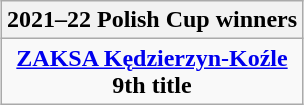<table class=wikitable style="text-align:center; margin:auto">
<tr>
<th>2021–22 Polish Cup winners</th>
</tr>
<tr>
<td><strong><a href='#'>ZAKSA Kędzierzyn-Koźle</a></strong><br><strong>9th title</strong></td>
</tr>
</table>
